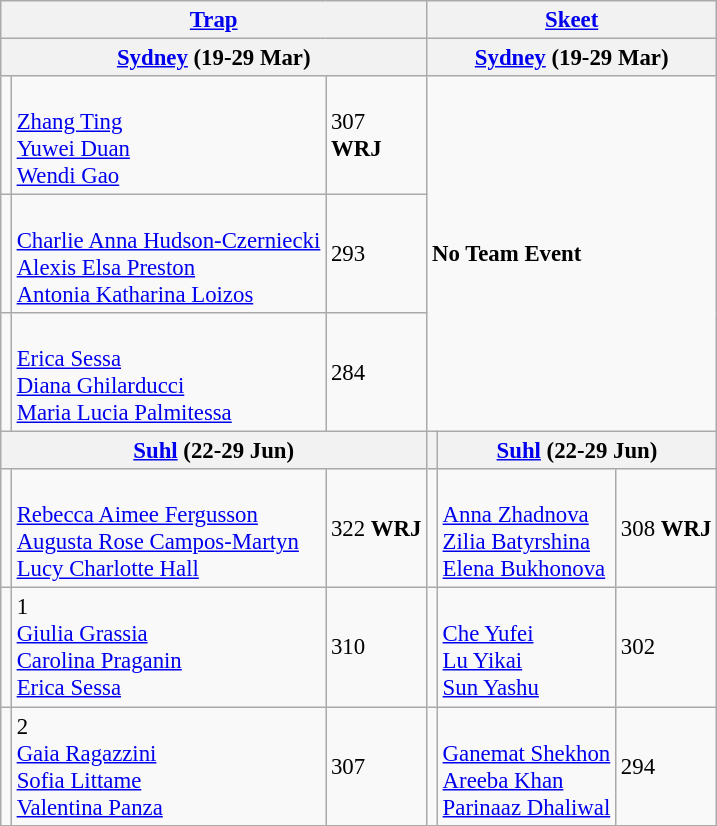<table class="wikitable" style="font-size: 95%">
<tr>
<th colspan="3"><a href='#'>Trap</a></th>
<th colspan="3"><a href='#'>Skeet</a></th>
</tr>
<tr>
<th colspan="3"><strong><a href='#'>Sydney</a>  (19-29 Mar)</strong></th>
<th colspan="3"><strong><a href='#'>Sydney</a>  (19-29 Mar)</strong></th>
</tr>
<tr>
<td></td>
<td><br><a href='#'>Zhang Ting</a><br>
<a href='#'>Yuwei Duan</a><br>
<a href='#'>Wendi Gao</a></td>
<td>307<br> <strong>WRJ</strong></td>
<td colspan="3" rowspan="3"><strong>No Team Event</strong></td>
</tr>
<tr>
<td></td>
<td><br><a href='#'>Charlie Anna Hudson-Czerniecki</a><br>
<a href='#'>Alexis Elsa Preston</a><br>
<a href='#'>Antonia Katharina Loizos</a></td>
<td>293</td>
</tr>
<tr>
<td></td>
<td><br><a href='#'>Erica Sessa</a><br>
<a href='#'>Diana Ghilarducci</a><br>
<a href='#'>Maria Lucia Palmitessa</a></td>
<td>284</td>
</tr>
<tr>
<th colspan="3"><strong><a href='#'>Suhl</a></strong> <strong> (22-29 Jun)</strong></th>
<th></th>
<th colspan="3"><strong><a href='#'>Suhl</a></strong> <strong> (22-29 Jun)</strong></th>
</tr>
<tr>
<td></td>
<td><br><a href='#'>Rebecca Aimee Fergusson</a><br>
<a href='#'>Augusta Rose Campos-Martyn</a><br>
<a href='#'>Lucy Charlotte Hall</a></td>
<td>322 <strong>WRJ</strong></td>
<td></td>
<td><br><a href='#'>Anna Zhadnova</a><br>
<a href='#'>Zilia Batyrshina</a><br>
<a href='#'>Elena Bukhonova</a></td>
<td>308 <strong>WRJ</strong></td>
</tr>
<tr>
<td></td>
<td> 1<br><a href='#'>Giulia Grassia</a><br>
<a href='#'>Carolina Praganin</a><br>
<a href='#'>Erica Sessa</a></td>
<td>310</td>
<td></td>
<td><br><a href='#'>Che Yufei</a><br>
<a href='#'>Lu Yikai</a><br>
<a href='#'>Sun Yashu</a></td>
<td>302</td>
</tr>
<tr>
<td></td>
<td> 2<br><a href='#'>Gaia Ragazzini</a><br>
<a href='#'>Sofia Littame</a><br>
<a href='#'>Valentina Panza</a></td>
<td>307</td>
<td></td>
<td><br><a href='#'>Ganemat Shekhon</a><br>
<a href='#'>Areeba Khan</a><br>
<a href='#'>Parinaaz Dhaliwal</a></td>
<td>294</td>
</tr>
</table>
